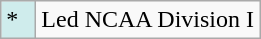<table class="wikitable">
<tr>
<td style="background:#CFECEC; width:1em">*</td>
<td>Led NCAA Division I</td>
</tr>
</table>
